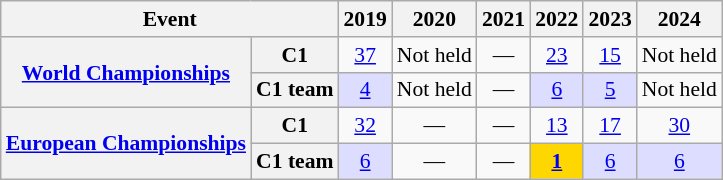<table class="wikitable plainrowheaders" style=font-size:90%>
<tr>
<th scope="col" colspan=2>Event</th>
<th scope="col">2019</th>
<th scope="col">2020</th>
<th scope="col">2021</th>
<th scope="col">2022</th>
<th scope="col">2023</th>
<th scope="col">2024</th>
</tr>
<tr style="text-align:center;">
<th scope="row" rowspan=2><a href='#'>World Championships</a></th>
<th scope="row">C1</th>
<td><a href='#'>37</a></td>
<td>Not held</td>
<td>—</td>
<td><a href='#'>23</a></td>
<td><a href='#'>15</a></td>
<td>Not held</td>
</tr>
<tr style="text-align:center;">
<th scope="row">C1 team</th>
<td style="background:#ddf;"><a href='#'>4</a></td>
<td>Not held</td>
<td>—</td>
<td style="background:#ddf;"><a href='#'>6</a></td>
<td style="background:#ddf;"><a href='#'>5</a></td>
<td>Not held</td>
</tr>
<tr style="text-align:center;">
<th scope="row" rowspan=2><a href='#'>European Championships</a></th>
<th scope="row">C1</th>
<td><a href='#'>32</a></td>
<td>—</td>
<td>—</td>
<td><a href='#'>13</a></td>
<td><a href='#'>17</a></td>
<td><a href='#'>30</a></td>
</tr>
<tr style="text-align:center;">
<th scope="row">C1 team</th>
<td style="background:#ddf;"><a href='#'>6</a></td>
<td>—</td>
<td>—</td>
<td style="background:gold;"><a href='#'><strong>1</strong></a></td>
<td style="background:#ddf;"><a href='#'>6</a></td>
<td style="background:#ddf;"><a href='#'>6</a></td>
</tr>
</table>
